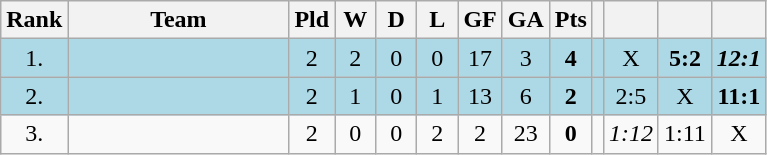<table class="wikitable">
<tr>
<th bgcolor="#efefef">Rank</th>
<th bgcolor="#efefef" width="140">Team</th>
<th bgcolor="#efefef" width="20">Pld</th>
<th bgcolor="#efefef" width="20">W</th>
<th bgcolor="#efefef" width="20">D</th>
<th bgcolor="#efefef" width="20">L</th>
<th bgcolor="#efefef" width="20">GF</th>
<th bgcolor="#efefef" width="20">GA</th>
<th bgcolor="#efefef" width="20">Pts</th>
<th bgcolor="#efefef"></th>
<th bgcolor="#efefef" width="25"></th>
<th bgcolor="#efefef" width="25"></th>
<th bgcolor="#efefef" width="25"></th>
</tr>
<tr align=center bgcolor=lightblue>
<td>1.</td>
<td align=left></td>
<td>2</td>
<td>2</td>
<td>0</td>
<td>0</td>
<td>17</td>
<td>3</td>
<td><strong>4</strong></td>
<td></td>
<td>X</td>
<td><strong>5:2</strong></td>
<td><strong><em>12:1</em></strong></td>
</tr>
<tr align=center bgcolor=lightblue>
<td>2.</td>
<td align=left></td>
<td>2</td>
<td>1</td>
<td>0</td>
<td>1</td>
<td>13</td>
<td>6</td>
<td><strong>2</strong></td>
<td></td>
<td>2:5</td>
<td>X</td>
<td><strong>11:1</strong></td>
</tr>
<tr align=center>
<td>3.</td>
<td align=left></td>
<td>2</td>
<td>0</td>
<td>0</td>
<td>2</td>
<td>2</td>
<td>23</td>
<td><strong>0</strong></td>
<td></td>
<td><em>1:12</em></td>
<td>1:11</td>
<td>X</td>
</tr>
</table>
